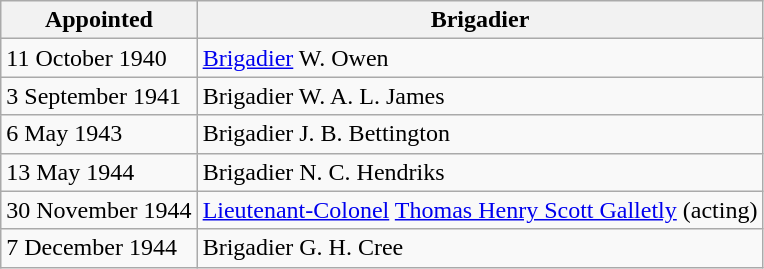<table class="wikitable" style="text-align: left; border-spacing: 2px; border: 1px solid darkgray;">
<tr>
<th>Appointed</th>
<th>Brigadier</th>
</tr>
<tr>
<td>11 October 1940</td>
<td><a href='#'>Brigadier</a> W. Owen</td>
</tr>
<tr>
<td>3 September 1941</td>
<td>Brigadier W. A. L. James</td>
</tr>
<tr>
<td>6 May 1943</td>
<td>Brigadier J. B. Bettington</td>
</tr>
<tr>
<td>13 May 1944</td>
<td>Brigadier N. C. Hendriks</td>
</tr>
<tr>
<td>30 November 1944</td>
<td><a href='#'>Lieutenant-Colonel</a> <a href='#'>Thomas Henry Scott Galletly</a> (acting)</td>
</tr>
<tr>
<td>7 December 1944</td>
<td>Brigadier G. H. Cree</td>
</tr>
</table>
